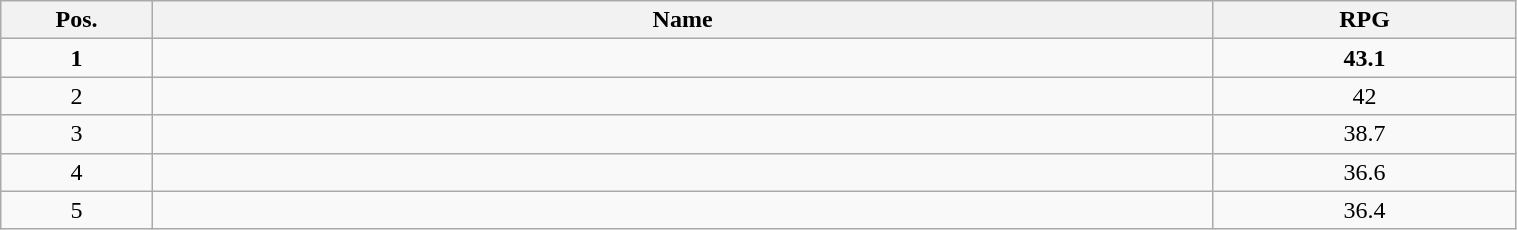<table class=wikitable width="80%">
<tr>
<th width="10%">Pos.</th>
<th width="70%">Name</th>
<th width="20%">RPG</th>
</tr>
<tr>
<td align=center><strong>1</strong></td>
<td><strong></strong></td>
<td align=center><strong>43.1</strong></td>
</tr>
<tr>
<td align=center>2</td>
<td></td>
<td align=center>42</td>
</tr>
<tr>
<td align=center>3</td>
<td></td>
<td align=center>38.7</td>
</tr>
<tr>
<td align=center>4</td>
<td></td>
<td align=center>36.6</td>
</tr>
<tr>
<td align=center>5</td>
<td></td>
<td align=center>36.4</td>
</tr>
</table>
